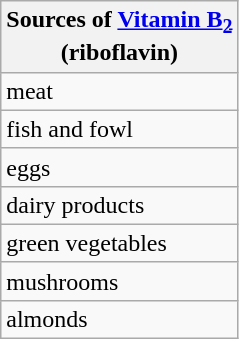<table class="wikitable mw-collapsible mw-collapsed">
<tr>
<th>Sources of <strong><a href='#'>Vitamin B<sub>2</sub></a></strong><br>(riboflavin)</th>
</tr>
<tr>
<td>meat</td>
</tr>
<tr>
<td>fish and fowl</td>
</tr>
<tr>
<td>eggs</td>
</tr>
<tr>
<td>dairy products</td>
</tr>
<tr>
<td>green vegetables</td>
</tr>
<tr>
<td>mushrooms</td>
</tr>
<tr>
<td>almonds<br></td>
</tr>
</table>
